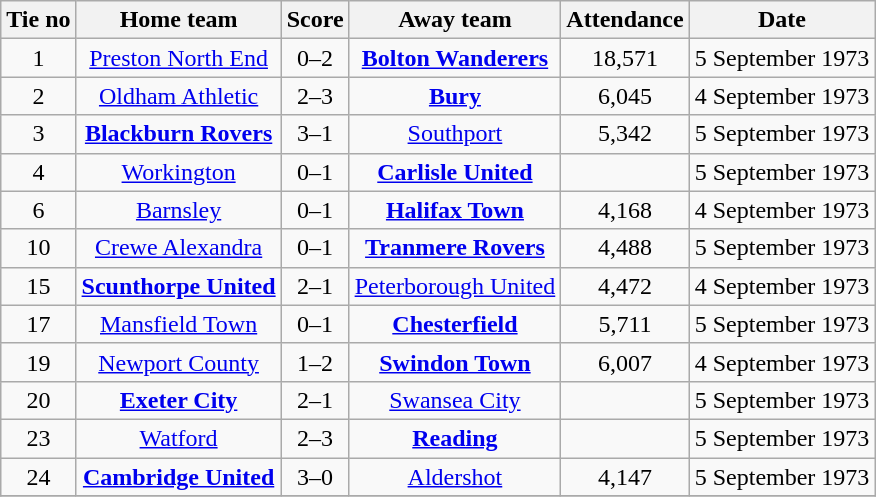<table class="wikitable" style="text-align: center">
<tr>
<th>Tie no</th>
<th>Home team</th>
<th>Score</th>
<th>Away team</th>
<th>Attendance</th>
<th>Date</th>
</tr>
<tr>
<td>1</td>
<td><a href='#'>Preston North End</a></td>
<td>0–2</td>
<td><strong><a href='#'>Bolton Wanderers</a></strong></td>
<td>18,571</td>
<td>5 September 1973</td>
</tr>
<tr>
<td>2</td>
<td><a href='#'>Oldham Athletic</a></td>
<td>2–3</td>
<td><strong><a href='#'>Bury</a></strong></td>
<td>6,045</td>
<td>4 September 1973</td>
</tr>
<tr>
<td>3</td>
<td><strong><a href='#'>Blackburn Rovers</a></strong></td>
<td>3–1</td>
<td><a href='#'>Southport</a></td>
<td>5,342</td>
<td>5 September 1973</td>
</tr>
<tr>
<td>4</td>
<td><a href='#'>Workington</a></td>
<td>0–1</td>
<td><strong><a href='#'>Carlisle United</a></strong></td>
<td></td>
<td>5 September 1973</td>
</tr>
<tr>
<td>6</td>
<td><a href='#'>Barnsley</a></td>
<td>0–1</td>
<td><strong><a href='#'>Halifax Town</a></strong></td>
<td>4,168</td>
<td>4 September 1973</td>
</tr>
<tr>
<td>10</td>
<td><a href='#'>Crewe Alexandra</a></td>
<td>0–1</td>
<td><strong><a href='#'>Tranmere Rovers</a></strong></td>
<td>4,488</td>
<td>5 September 1973</td>
</tr>
<tr>
<td>15</td>
<td><strong><a href='#'>Scunthorpe United</a></strong></td>
<td>2–1</td>
<td><a href='#'>Peterborough United</a></td>
<td>4,472</td>
<td>4 September 1973</td>
</tr>
<tr>
<td>17</td>
<td><a href='#'>Mansfield Town</a></td>
<td>0–1</td>
<td><strong><a href='#'>Chesterfield</a></strong></td>
<td>5,711</td>
<td>5 September 1973</td>
</tr>
<tr>
<td>19</td>
<td><a href='#'>Newport County</a></td>
<td>1–2</td>
<td><strong><a href='#'>Swindon Town</a></strong></td>
<td>6,007</td>
<td>4 September 1973</td>
</tr>
<tr>
<td>20</td>
<td><strong><a href='#'>Exeter City</a></strong></td>
<td>2–1</td>
<td><a href='#'>Swansea City</a></td>
<td></td>
<td>5 September 1973</td>
</tr>
<tr>
<td>23</td>
<td><a href='#'>Watford</a></td>
<td>2–3</td>
<td><strong><a href='#'>Reading</a></strong></td>
<td></td>
<td>5 September 1973</td>
</tr>
<tr>
<td>24</td>
<td><strong><a href='#'>Cambridge United</a></strong></td>
<td>3–0</td>
<td><a href='#'>Aldershot</a></td>
<td>4,147</td>
<td>5 September 1973</td>
</tr>
<tr>
</tr>
</table>
